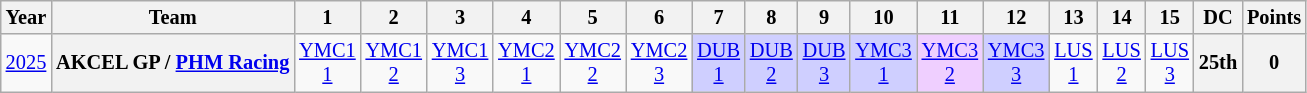<table class="wikitable" style="text-align:center; font-size:85%">
<tr>
<th>Year</th>
<th>Team</th>
<th>1</th>
<th>2</th>
<th>3</th>
<th>4</th>
<th>5</th>
<th>6</th>
<th>7</th>
<th>8</th>
<th>9</th>
<th>10</th>
<th>11</th>
<th>12</th>
<th>13</th>
<th>14</th>
<th>15</th>
<th>DC</th>
<th>Points</th>
</tr>
<tr>
<td><a href='#'>2025</a></td>
<th nowrap>AKCEL GP / <a href='#'>PHM Racing</a></th>
<td style="background:#;"><a href='#'>YMC1<br>1</a></td>
<td style="background:#;"><a href='#'>YMC1<br>2</a></td>
<td style="background:#;"><a href='#'>YMC1<br>3</a></td>
<td style="background:#;"><a href='#'>YMC2<br>1</a></td>
<td style="background:#;"><a href='#'>YMC2<br>2</a></td>
<td style="background:#;"><a href='#'>YMC2<br>3</a></td>
<td style="background:#CFCFFF;"><a href='#'>DUB<br>1</a><br></td>
<td style="background:#CFCFFF;"><a href='#'>DUB<br>2</a><br></td>
<td style="background:#CFCFFF;"><a href='#'>DUB<br>3</a><br></td>
<td style="background:#CFCFFF;"><a href='#'>YMC3<br>1</a><br></td>
<td style="background:#EFCFFF;"><a href='#'>YMC3<br>2</a><br></td>
<td style="background:#CFCFFF;"><a href='#'>YMC3<br>3</a><br></td>
<td style="background:#;"><a href='#'>LUS<br>1</a></td>
<td style="background:#;"><a href='#'>LUS<br>2</a></td>
<td style="background:#;"><a href='#'>LUS<br>3</a></td>
<th>25th</th>
<th>0</th>
</tr>
</table>
